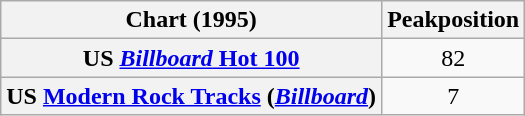<table class="wikitable plainrowheaders">
<tr>
<th>Chart (1995)</th>
<th>Peakposition</th>
</tr>
<tr>
<th scope="row">US <a href='#'><em>Billboard</em> Hot 100</a></th>
<td align="center">82</td>
</tr>
<tr>
<th scope="row">US <a href='#'>Modern Rock Tracks</a> (<a href='#'><em>Billboard</em></a>)</th>
<td align="center">7</td>
</tr>
</table>
